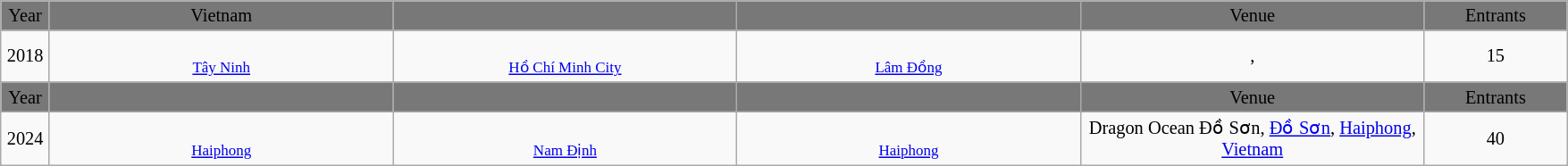<table class="wikitable" style="font-size: 85%; text-align:center">
<tr style="background:#787878; text-align:center;" colspan="10">
<td width="30"><span>Year</span></td>
<td style="width:250px;"><span> Vietnam</span></td>
<td style="width:250px;"><span></span></td>
<td style="width:250px;"><span></span></td>
<td style="width:250px;"><span>Venue</span></td>
<td style="width:100px;"><span>Entrants</span></td>
</tr>
<tr>
<td>2018</td>
<td>  <br><small><a href='#'>Tây Ninh</a></small></td>
<td><br><small><a href='#'>Hồ Chí Minh City</a></small></td>
<td><br><small><a href='#'>Lâm Đồng</a></small></td>
<td>, </td>
<td>15</td>
</tr>
<tr style="background:#787878; text-align:center;" colspan="10">
<td width="30"><span>Year</span></td>
<td style="width:250px;"><span> </span></td>
<td style="width:250px;"><span></span></td>
<td style="width:250px;"><span></span></td>
<td style="width:250px;"><span>Venue</span></td>
<td style="width:100px;"><span>Entrants</span></td>
</tr>
<tr>
<td>2024</td>
<td><br><small><a href='#'>Haiphong</a></small></td>
<td><br><small><a href='#'>Nam Định</a></small></td>
<td><br><small><a href='#'>Haiphong</a></small></td>
<td>Dragon Ocean Đồ Sơn, <a href='#'>Đồ Sơn</a>, <a href='#'>Haiphong</a>, <a href='#'>Vietnam</a></td>
<td>40</td>
</tr>
</table>
